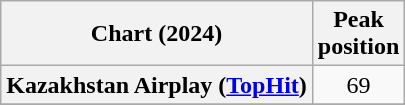<table class="wikitable plainrowheaders" style="text-align:center">
<tr>
<th scope="col">Chart (2024)</th>
<th scope="col">Peak<br>position</th>
</tr>
<tr>
<th scope="row">Kazakhstan Airplay (<a href='#'>TopHit</a>)</th>
<td>69</td>
</tr>
<tr>
</tr>
</table>
